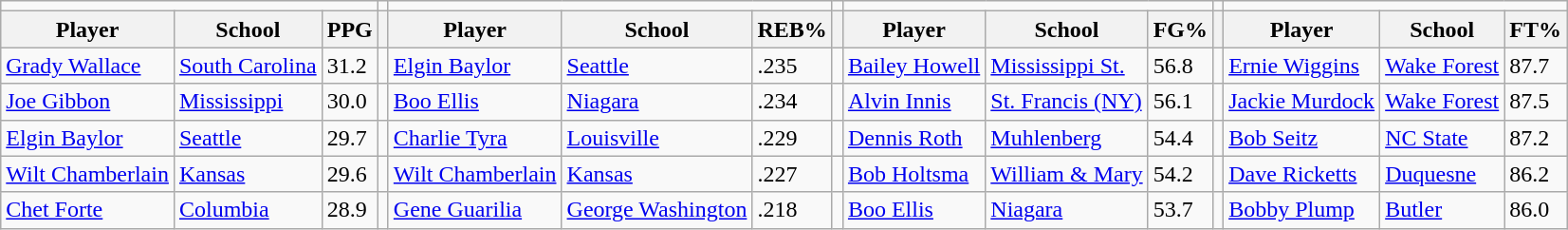<table class="wikitable" style="text-align: left;">
<tr>
<td colspan=3></td>
<td></td>
<td colspan=3></td>
<td></td>
<td colspan=3></td>
<td></td>
<td colspan=3></td>
</tr>
<tr>
<th>Player</th>
<th>School</th>
<th>PPG</th>
<th></th>
<th>Player</th>
<th>School</th>
<th>REB%</th>
<th></th>
<th>Player</th>
<th>School</th>
<th>FG%</th>
<th></th>
<th>Player</th>
<th>School</th>
<th>FT%</th>
</tr>
<tr>
<td align="left"><a href='#'>Grady Wallace</a></td>
<td><a href='#'>South Carolina</a></td>
<td>31.2</td>
<td></td>
<td><a href='#'>Elgin Baylor</a></td>
<td><a href='#'>Seattle</a></td>
<td>.235</td>
<td></td>
<td><a href='#'>Bailey Howell</a></td>
<td><a href='#'>Mississippi St.</a></td>
<td>56.8</td>
<td></td>
<td><a href='#'>Ernie Wiggins</a></td>
<td><a href='#'>Wake Forest</a></td>
<td>87.7</td>
</tr>
<tr>
<td align="left"><a href='#'>Joe Gibbon</a></td>
<td><a href='#'>Mississippi</a></td>
<td>30.0</td>
<td></td>
<td><a href='#'>Boo Ellis</a></td>
<td><a href='#'>Niagara</a></td>
<td>.234</td>
<td></td>
<td><a href='#'>Alvin Innis</a></td>
<td><a href='#'>St. Francis (NY)</a></td>
<td>56.1</td>
<td></td>
<td><a href='#'>Jackie Murdock</a></td>
<td><a href='#'>Wake Forest</a></td>
<td>87.5</td>
</tr>
<tr>
<td align="left"><a href='#'>Elgin Baylor</a></td>
<td><a href='#'>Seattle</a></td>
<td>29.7</td>
<td></td>
<td><a href='#'>Charlie Tyra</a></td>
<td><a href='#'>Louisville</a></td>
<td>.229</td>
<td></td>
<td><a href='#'>Dennis Roth</a></td>
<td><a href='#'>Muhlenberg</a></td>
<td>54.4</td>
<td></td>
<td><a href='#'>Bob Seitz</a></td>
<td><a href='#'>NC State</a></td>
<td>87.2</td>
</tr>
<tr>
<td align="left"><a href='#'>Wilt Chamberlain</a></td>
<td><a href='#'>Kansas</a></td>
<td>29.6</td>
<td></td>
<td><a href='#'>Wilt Chamberlain</a></td>
<td><a href='#'>Kansas</a></td>
<td>.227</td>
<td></td>
<td><a href='#'>Bob Holtsma</a></td>
<td><a href='#'>William & Mary</a></td>
<td>54.2</td>
<td></td>
<td><a href='#'>Dave Ricketts</a></td>
<td><a href='#'>Duquesne</a></td>
<td>86.2</td>
</tr>
<tr>
<td align="left"><a href='#'>Chet Forte</a></td>
<td><a href='#'>Columbia</a></td>
<td>28.9</td>
<td></td>
<td><a href='#'>Gene Guarilia</a></td>
<td><a href='#'>George Washington</a></td>
<td>.218</td>
<td></td>
<td><a href='#'>Boo Ellis</a></td>
<td><a href='#'>Niagara</a></td>
<td>53.7</td>
<td></td>
<td><a href='#'>Bobby Plump</a></td>
<td><a href='#'>Butler</a></td>
<td>86.0</td>
</tr>
</table>
